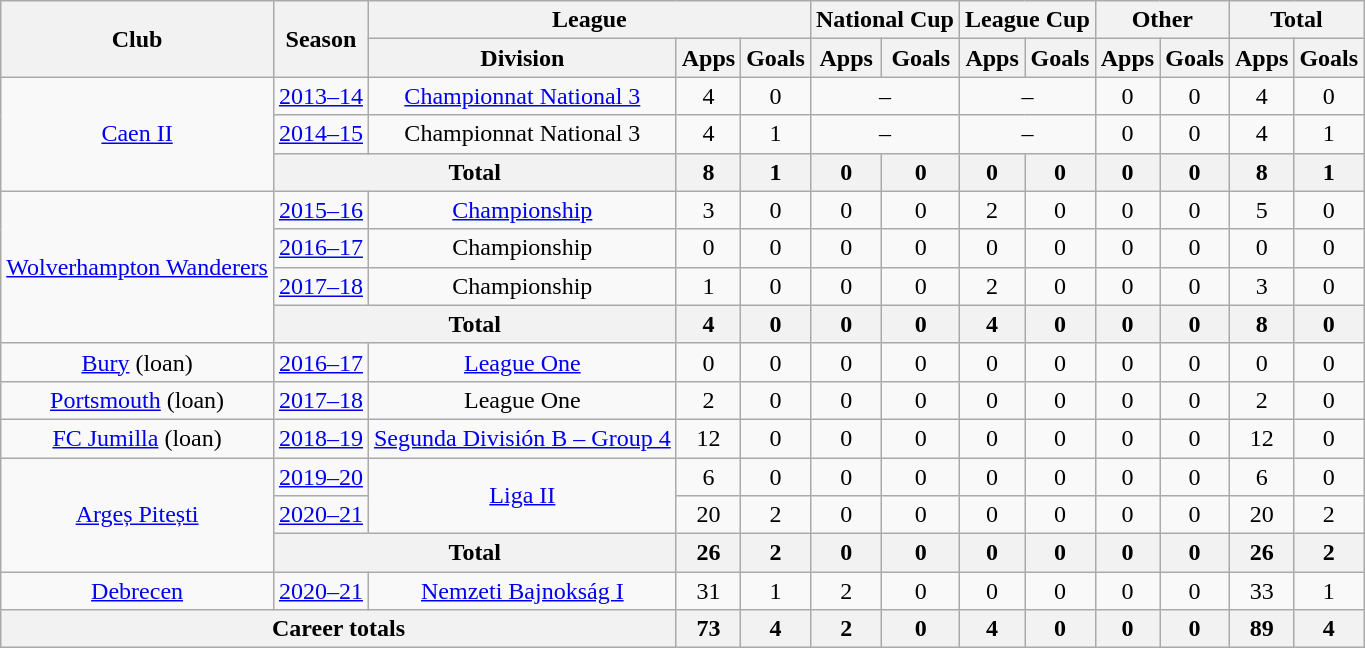<table class="wikitable" style="text-align: center">
<tr>
<th rowspan="2">Club</th>
<th rowspan="2">Season</th>
<th colspan="3">League</th>
<th colspan="2">National Cup</th>
<th colspan="2">League Cup</th>
<th colspan="2">Other</th>
<th colspan="2">Total</th>
</tr>
<tr>
<th>Division</th>
<th>Apps</th>
<th>Goals</th>
<th>Apps</th>
<th>Goals</th>
<th>Apps</th>
<th>Goals</th>
<th>Apps</th>
<th>Goals</th>
<th>Apps</th>
<th>Goals</th>
</tr>
<tr>
<td rowspan="3"><a href='#'>Caen II</a></td>
<td><a href='#'>2013–14</a></td>
<td><a href='#'>Championnat National 3</a></td>
<td>4</td>
<td>0</td>
<td colspan="2">–</td>
<td colspan="2">–</td>
<td>0</td>
<td>0</td>
<td>4</td>
<td>0</td>
</tr>
<tr>
<td><a href='#'>2014–15</a></td>
<td>Championnat National 3</td>
<td>4</td>
<td>1</td>
<td colspan="2">–</td>
<td colspan="2">–</td>
<td>0</td>
<td>0</td>
<td>4</td>
<td>1</td>
</tr>
<tr>
<th colspan="2">Total</th>
<th>8</th>
<th>1</th>
<th>0</th>
<th>0</th>
<th>0</th>
<th>0</th>
<th>0</th>
<th>0</th>
<th>8</th>
<th>1</th>
</tr>
<tr>
<td rowspan="4"><a href='#'>Wolverhampton Wanderers</a></td>
<td><a href='#'>2015–16</a></td>
<td><a href='#'>Championship</a></td>
<td>3</td>
<td>0</td>
<td>0</td>
<td>0</td>
<td>2</td>
<td>0</td>
<td>0</td>
<td>0</td>
<td>5</td>
<td>0</td>
</tr>
<tr>
<td><a href='#'>2016–17</a></td>
<td>Championship</td>
<td>0</td>
<td>0</td>
<td>0</td>
<td>0</td>
<td>0</td>
<td>0</td>
<td>0</td>
<td>0</td>
<td>0</td>
<td>0</td>
</tr>
<tr>
<td><a href='#'>2017–18</a></td>
<td>Championship</td>
<td>1</td>
<td>0</td>
<td>0</td>
<td>0</td>
<td>2</td>
<td>0</td>
<td>0</td>
<td>0</td>
<td>3</td>
<td>0</td>
</tr>
<tr>
<th colspan="2">Total</th>
<th>4</th>
<th>0</th>
<th>0</th>
<th>0</th>
<th>4</th>
<th>0</th>
<th>0</th>
<th>0</th>
<th>8</th>
<th>0</th>
</tr>
<tr>
<td><a href='#'>Bury</a> (loan)</td>
<td><a href='#'>2016–17</a></td>
<td><a href='#'>League One</a></td>
<td>0</td>
<td>0</td>
<td>0</td>
<td>0</td>
<td>0</td>
<td>0</td>
<td>0</td>
<td>0</td>
<td>0</td>
<td>0</td>
</tr>
<tr>
<td><a href='#'>Portsmouth</a> (loan)</td>
<td><a href='#'>2017–18</a></td>
<td>League One</td>
<td>2</td>
<td>0</td>
<td>0</td>
<td>0</td>
<td>0</td>
<td>0</td>
<td>0</td>
<td>0</td>
<td>2</td>
<td>0</td>
</tr>
<tr>
<td><a href='#'>FC Jumilla</a> (loan)</td>
<td><a href='#'>2018–19</a></td>
<td><a href='#'>Segunda División B – Group 4</a></td>
<td>12</td>
<td>0</td>
<td>0</td>
<td>0</td>
<td>0</td>
<td>0</td>
<td>0</td>
<td>0</td>
<td>12</td>
<td>0</td>
</tr>
<tr>
<td rowspan="3"><a href='#'>Argeș Pitești</a></td>
<td><a href='#'>2019–20</a></td>
<td rowspan="2"><a href='#'>Liga II</a></td>
<td>6</td>
<td>0</td>
<td>0</td>
<td>0</td>
<td>0</td>
<td>0</td>
<td>0</td>
<td>0</td>
<td>6</td>
<td>0</td>
</tr>
<tr>
<td><a href='#'>2020–21</a></td>
<td>20</td>
<td>2</td>
<td>0</td>
<td>0</td>
<td>0</td>
<td>0</td>
<td>0</td>
<td>0</td>
<td>20</td>
<td>2</td>
</tr>
<tr>
<th colspan="2">Total</th>
<th>26</th>
<th>2</th>
<th>0</th>
<th>0</th>
<th>0</th>
<th>0</th>
<th>0</th>
<th>0</th>
<th>26</th>
<th>2</th>
</tr>
<tr>
<td><a href='#'>Debrecen</a></td>
<td><a href='#'>2020–21</a></td>
<td><a href='#'>Nemzeti Bajnokság I</a></td>
<td>31</td>
<td>1</td>
<td>2</td>
<td>0</td>
<td>0</td>
<td>0</td>
<td>0</td>
<td>0</td>
<td>33</td>
<td>1</td>
</tr>
<tr>
<th colspan="3">Career totals</th>
<th>73</th>
<th>4</th>
<th>2</th>
<th>0</th>
<th>4</th>
<th>0</th>
<th>0</th>
<th>0</th>
<th>89</th>
<th>4</th>
</tr>
</table>
